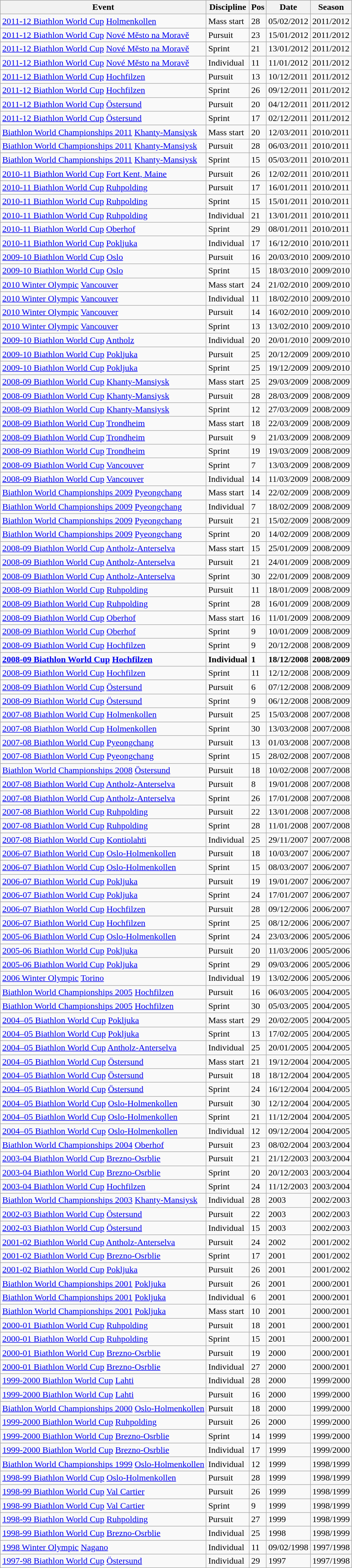<table class="wikitable sortable">
<tr>
<th>Event</th>
<th>Discipline</th>
<th>Pos</th>
<th>Date</th>
<th>Season</th>
</tr>
<tr>
<td><a href='#'>2011-12 Biathlon World Cup</a> <a href='#'>Holmenkollen</a></td>
<td>Mass start</td>
<td>28</td>
<td>05/02/2012</td>
<td>2011/2012</td>
</tr>
<tr>
<td><a href='#'>2011-12 Biathlon World Cup</a> <a href='#'>Nové Město na Moravě</a></td>
<td>Pursuit</td>
<td>23</td>
<td>15/01/2012</td>
<td>2011/2012</td>
</tr>
<tr>
<td><a href='#'>2011-12 Biathlon World Cup</a> <a href='#'>Nové Město na Moravě</a></td>
<td>Sprint</td>
<td>21</td>
<td>13/01/2012</td>
<td>2011/2012</td>
</tr>
<tr>
<td><a href='#'>2011-12 Biathlon World Cup</a> <a href='#'>Nové Město na Moravě</a></td>
<td>Individual</td>
<td>11</td>
<td>11/01/2012</td>
<td>2011/2012</td>
</tr>
<tr>
<td><a href='#'>2011-12 Biathlon World Cup</a> <a href='#'>Hochfilzen</a></td>
<td>Pursuit</td>
<td>13</td>
<td>10/12/2011</td>
<td>2011/2012</td>
</tr>
<tr>
<td><a href='#'>2011-12 Biathlon World Cup</a> <a href='#'>Hochfilzen</a></td>
<td>Sprint</td>
<td>26</td>
<td>09/12/2011</td>
<td>2011/2012</td>
</tr>
<tr>
<td><a href='#'>2011-12 Biathlon World Cup</a> <a href='#'>Östersund</a></td>
<td>Pursuit</td>
<td>20</td>
<td>04/12/2011</td>
<td>2011/2012</td>
</tr>
<tr>
<td><a href='#'>2011-12 Biathlon World Cup</a> <a href='#'>Östersund</a></td>
<td>Sprint</td>
<td>17</td>
<td>02/12/2011</td>
<td>2011/2012</td>
</tr>
<tr>
<td><a href='#'>Biathlon World Championships 2011</a> <a href='#'>Khanty-Mansiysk</a></td>
<td>Mass start</td>
<td>20</td>
<td>12/03/2011</td>
<td>2010/2011</td>
</tr>
<tr>
<td><a href='#'>Biathlon World Championships 2011</a> <a href='#'>Khanty-Mansiysk</a></td>
<td>Pursuit</td>
<td>28</td>
<td>06/03/2011</td>
<td>2010/2011</td>
</tr>
<tr>
<td><a href='#'>Biathlon World Championships 2011</a> <a href='#'>Khanty-Mansiysk</a></td>
<td>Sprint</td>
<td>15</td>
<td>05/03/2011</td>
<td>2010/2011</td>
</tr>
<tr>
<td><a href='#'>2010-11 Biathlon World Cup</a> <a href='#'>Fort Kent, Maine</a></td>
<td>Pursuit</td>
<td>26</td>
<td>12/02/2011</td>
<td>2010/2011</td>
</tr>
<tr>
<td><a href='#'>2010-11 Biathlon World Cup</a> <a href='#'>Ruhpolding</a></td>
<td>Pursuit</td>
<td>17</td>
<td>16/01/2011</td>
<td>2010/2011</td>
</tr>
<tr>
<td><a href='#'>2010-11 Biathlon World Cup</a> <a href='#'>Ruhpolding</a></td>
<td>Sprint</td>
<td>15</td>
<td>15/01/2011</td>
<td>2010/2011</td>
</tr>
<tr>
<td><a href='#'>2010-11 Biathlon World Cup</a> <a href='#'>Ruhpolding</a></td>
<td>Individual</td>
<td>21</td>
<td>13/01/2011</td>
<td>2010/2011</td>
</tr>
<tr>
<td><a href='#'>2010-11 Biathlon World Cup</a> <a href='#'>Oberhof</a></td>
<td>Sprint</td>
<td>29</td>
<td>08/01/2011</td>
<td>2010/2011</td>
</tr>
<tr>
<td><a href='#'>2010-11 Biathlon World Cup</a> <a href='#'>Pokljuka</a></td>
<td>Individual</td>
<td>17</td>
<td>16/12/2010</td>
<td>2010/2011</td>
</tr>
<tr>
<td><a href='#'>2009-10 Biathlon World Cup</a> <a href='#'>Oslo</a></td>
<td>Pursuit</td>
<td>16</td>
<td>20/03/2010</td>
<td>2009/2010</td>
</tr>
<tr>
<td><a href='#'>2009-10 Biathlon World Cup</a> <a href='#'>Oslo</a></td>
<td>Sprint</td>
<td>15</td>
<td>18/03/2010</td>
<td>2009/2010</td>
</tr>
<tr>
<td><a href='#'>2010 Winter Olympic</a> <a href='#'>Vancouver</a></td>
<td>Mass start</td>
<td>24</td>
<td>21/02/2010</td>
<td>2009/2010</td>
</tr>
<tr>
<td><a href='#'>2010 Winter Olympic</a> <a href='#'>Vancouver</a></td>
<td>Individual</td>
<td>11</td>
<td>18/02/2010</td>
<td>2009/2010</td>
</tr>
<tr>
<td><a href='#'>2010 Winter Olympic</a> <a href='#'>Vancouver</a></td>
<td>Pursuit</td>
<td>14</td>
<td>16/02/2010</td>
<td>2009/2010</td>
</tr>
<tr>
<td><a href='#'>2010 Winter Olympic</a> <a href='#'>Vancouver</a></td>
<td>Sprint</td>
<td>13</td>
<td>13/02/2010</td>
<td>2009/2010</td>
</tr>
<tr>
<td><a href='#'>2009-10 Biathlon World Cup</a> <a href='#'>Antholz</a></td>
<td>Individual</td>
<td>20</td>
<td>20/01/2010</td>
<td>2009/2010</td>
</tr>
<tr>
<td><a href='#'>2009-10 Biathlon World Cup</a> <a href='#'>Pokljuka</a></td>
<td>Pursuit</td>
<td>25</td>
<td>20/12/2009</td>
<td>2009/2010</td>
</tr>
<tr>
<td><a href='#'>2009-10 Biathlon World Cup</a> <a href='#'>Pokljuka</a></td>
<td>Sprint</td>
<td>25</td>
<td>19/12/2009</td>
<td>2009/2010</td>
</tr>
<tr>
<td><a href='#'>2008-09 Biathlon World Cup</a> <a href='#'>Khanty-Mansiysk</a></td>
<td>Mass start</td>
<td>25</td>
<td>29/03/2009</td>
<td>2008/2009</td>
</tr>
<tr>
<td><a href='#'>2008-09 Biathlon World Cup</a> <a href='#'>Khanty-Mansiysk</a></td>
<td>Pursuit</td>
<td>28</td>
<td>28/03/2009</td>
<td>2008/2009</td>
</tr>
<tr>
<td><a href='#'>2008-09 Biathlon World Cup</a> <a href='#'>Khanty-Mansiysk</a></td>
<td>Sprint</td>
<td>12</td>
<td>27/03/2009</td>
<td>2008/2009</td>
</tr>
<tr>
<td><a href='#'>2008-09 Biathlon World Cup</a> <a href='#'>Trondheim</a></td>
<td>Mass start</td>
<td>18</td>
<td>22/03/2009</td>
<td>2008/2009</td>
</tr>
<tr>
<td><a href='#'>2008-09 Biathlon World Cup</a> <a href='#'>Trondheim</a></td>
<td>Pursuit</td>
<td>9</td>
<td>21/03/2009</td>
<td>2008/2009</td>
</tr>
<tr>
<td><a href='#'>2008-09 Biathlon World Cup</a> <a href='#'>Trondheim</a></td>
<td>Sprint</td>
<td>19</td>
<td>19/03/2009</td>
<td>2008/2009</td>
</tr>
<tr>
<td><a href='#'>2008-09 Biathlon World Cup</a> <a href='#'>Vancouver</a></td>
<td>Sprint</td>
<td>7</td>
<td>13/03/2009</td>
<td>2008/2009</td>
</tr>
<tr>
<td><a href='#'>2008-09 Biathlon World Cup</a> <a href='#'>Vancouver</a></td>
<td>Individual</td>
<td>14</td>
<td>11/03/2009</td>
<td>2008/2009</td>
</tr>
<tr>
<td><a href='#'>Biathlon World Championships 2009</a> <a href='#'>Pyeongchang</a></td>
<td>Mass start</td>
<td>14</td>
<td>22/02/2009</td>
<td>2008/2009</td>
</tr>
<tr>
<td><a href='#'>Biathlon World Championships 2009</a> <a href='#'>Pyeongchang</a></td>
<td>Individual</td>
<td>7</td>
<td>18/02/2009</td>
<td>2008/2009</td>
</tr>
<tr>
<td><a href='#'>Biathlon World Championships 2009</a> <a href='#'>Pyeongchang</a></td>
<td>Pursuit</td>
<td>21</td>
<td>15/02/2009</td>
<td>2008/2009</td>
</tr>
<tr>
<td><a href='#'>Biathlon World Championships 2009</a> <a href='#'>Pyeongchang</a></td>
<td>Sprint</td>
<td>20</td>
<td>14/02/2009</td>
<td>2008/2009</td>
</tr>
<tr>
<td><a href='#'>2008-09 Biathlon World Cup</a> <a href='#'>Antholz-Anterselva</a></td>
<td>Mass start</td>
<td>15</td>
<td>25/01/2009</td>
<td>2008/2009</td>
</tr>
<tr>
<td><a href='#'>2008-09 Biathlon World Cup</a> <a href='#'>Antholz-Anterselva</a></td>
<td>Pursuit</td>
<td>21</td>
<td>24/01/2009</td>
<td>2008/2009</td>
</tr>
<tr>
<td><a href='#'>2008-09 Biathlon World Cup</a> <a href='#'>Antholz-Anterselva</a></td>
<td>Sprint</td>
<td>30</td>
<td>22/01/2009</td>
<td>2008/2009</td>
</tr>
<tr>
<td><a href='#'>2008-09 Biathlon World Cup</a> <a href='#'>Ruhpolding</a></td>
<td>Pursuit</td>
<td>11</td>
<td>18/01/2009</td>
<td>2008/2009</td>
</tr>
<tr>
<td><a href='#'>2008-09 Biathlon World Cup</a> <a href='#'>Ruhpolding</a></td>
<td>Sprint</td>
<td>28</td>
<td>16/01/2009</td>
<td>2008/2009</td>
</tr>
<tr>
<td><a href='#'>2008-09 Biathlon World Cup</a> <a href='#'>Oberhof</a></td>
<td>Mass start</td>
<td>16</td>
<td>11/01/2009</td>
<td>2008/2009</td>
</tr>
<tr>
<td><a href='#'>2008-09 Biathlon World Cup</a> <a href='#'>Oberhof</a></td>
<td>Sprint</td>
<td>9</td>
<td>10/01/2009</td>
<td>2008/2009</td>
</tr>
<tr>
<td><a href='#'>2008-09 Biathlon World Cup</a> <a href='#'>Hochfilzen</a></td>
<td>Sprint</td>
<td>9</td>
<td>20/12/2008</td>
<td>2008/2009</td>
</tr>
<tr>
<td><strong><a href='#'>2008-09 Biathlon World Cup</a> <a href='#'>Hochfilzen</a></strong></td>
<td><strong>Individual</strong></td>
<td><strong>1</strong></td>
<td><strong>18/12/2008</strong></td>
<td><strong>2008/2009</strong></td>
</tr>
<tr>
<td><a href='#'>2008-09 Biathlon World Cup</a> <a href='#'>Hochfilzen</a></td>
<td>Sprint</td>
<td>11</td>
<td>12/12/2008</td>
<td>2008/2009</td>
</tr>
<tr>
<td><a href='#'>2008-09 Biathlon World Cup</a> <a href='#'>Östersund</a></td>
<td>Pursuit</td>
<td>6</td>
<td>07/12/2008</td>
<td>2008/2009</td>
</tr>
<tr>
<td><a href='#'>2008-09 Biathlon World Cup</a> <a href='#'>Östersund</a></td>
<td>Sprint</td>
<td>9</td>
<td>06/12/2008</td>
<td>2008/2009</td>
</tr>
<tr>
<td><a href='#'>2007-08 Biathlon World Cup</a> <a href='#'>Holmenkollen</a></td>
<td>Pursuit</td>
<td>25</td>
<td>15/03/2008</td>
<td>2007/2008</td>
</tr>
<tr>
<td><a href='#'>2007-08 Biathlon World Cup</a> <a href='#'>Holmenkollen</a></td>
<td>Sprint</td>
<td>30</td>
<td>13/03/2008</td>
<td>2007/2008</td>
</tr>
<tr>
<td><a href='#'>2007-08 Biathlon World Cup</a> <a href='#'>Pyeongchang</a></td>
<td>Pursuit</td>
<td>13</td>
<td>01/03/2008</td>
<td>2007/2008</td>
</tr>
<tr>
<td><a href='#'>2007-08 Biathlon World Cup</a> <a href='#'>Pyeongchang</a></td>
<td>Sprint</td>
<td>15</td>
<td>28/02/2008</td>
<td>2007/2008</td>
</tr>
<tr>
<td><a href='#'>Biathlon World Championships 2008</a> <a href='#'>Östersund</a></td>
<td>Pursuit</td>
<td>18</td>
<td>10/02/2008</td>
<td>2007/2008</td>
</tr>
<tr>
<td><a href='#'>2007-08 Biathlon World Cup</a> <a href='#'>Antholz-Anterselva</a></td>
<td>Pursuit</td>
<td>8</td>
<td>19/01/2008</td>
<td>2007/2008</td>
</tr>
<tr>
<td><a href='#'>2007-08 Biathlon World Cup</a> <a href='#'>Antholz-Anterselva</a></td>
<td>Sprint</td>
<td>26</td>
<td>17/01/2008</td>
<td>2007/2008</td>
</tr>
<tr>
<td><a href='#'>2007-08 Biathlon World Cup</a> <a href='#'>Ruhpolding</a></td>
<td>Pursuit</td>
<td>22</td>
<td>13/01/2008</td>
<td>2007/2008</td>
</tr>
<tr>
<td><a href='#'>2007-08 Biathlon World Cup</a> <a href='#'>Ruhpolding</a></td>
<td>Sprint</td>
<td>28</td>
<td>11/01/2008</td>
<td>2007/2008</td>
</tr>
<tr>
<td><a href='#'>2007-08 Biathlon World Cup</a> <a href='#'>Kontiolahti</a></td>
<td>Individual</td>
<td>25</td>
<td>29/11/2007</td>
<td>2007/2008</td>
</tr>
<tr>
<td><a href='#'>2006-07 Biathlon World Cup</a> <a href='#'>Oslo-Holmenkollen</a></td>
<td>Pursuit</td>
<td>18</td>
<td>10/03/2007</td>
<td>2006/2007</td>
</tr>
<tr>
<td><a href='#'>2006-07 Biathlon World Cup</a> <a href='#'>Oslo-Holmenkollen</a></td>
<td>Sprint</td>
<td>15</td>
<td>08/03/2007</td>
<td>2006/2007</td>
</tr>
<tr>
<td><a href='#'>2006-07 Biathlon World Cup</a> <a href='#'>Pokljuka</a></td>
<td>Pursuit</td>
<td>19</td>
<td>19/01/2007</td>
<td>2006/2007</td>
</tr>
<tr>
<td><a href='#'>2006-07 Biathlon World Cup</a> <a href='#'>Pokljuka</a></td>
<td>Sprint</td>
<td>24</td>
<td>17/01/2007</td>
<td>2006/2007</td>
</tr>
<tr>
<td><a href='#'>2006-07 Biathlon World Cup</a> <a href='#'>Hochfilzen</a></td>
<td>Pursuit</td>
<td>28</td>
<td>09/12/2006</td>
<td>2006/2007</td>
</tr>
<tr>
<td><a href='#'>2006-07 Biathlon World Cup</a> <a href='#'>Hochfilzen</a></td>
<td>Sprint</td>
<td>25</td>
<td>08/12/2006</td>
<td>2006/2007</td>
</tr>
<tr>
<td><a href='#'>2005-06 Biathlon World Cup</a> <a href='#'>Oslo-Holmenkollen</a></td>
<td>Sprint</td>
<td>24</td>
<td>23/03/2006</td>
<td>2005/2006</td>
</tr>
<tr>
<td><a href='#'>2005-06 Biathlon World Cup</a> <a href='#'>Pokljuka</a></td>
<td>Pursuit</td>
<td>20</td>
<td>11/03/2006</td>
<td>2005/2006</td>
</tr>
<tr>
<td><a href='#'>2005-06 Biathlon World Cup</a> <a href='#'>Pokljuka</a></td>
<td>Sprint</td>
<td>29</td>
<td>09/03/2006</td>
<td>2005/2006</td>
</tr>
<tr>
<td><a href='#'>2006 Winter Olympic</a> <a href='#'>Torino</a></td>
<td>Individual</td>
<td>19</td>
<td>13/02/2006</td>
<td>2005/2006</td>
</tr>
<tr>
<td><a href='#'>Biathlon World Championships 2005</a> <a href='#'>Hochfilzen</a></td>
<td>Pursuit</td>
<td>16</td>
<td>06/03/2005</td>
<td>2004/2005</td>
</tr>
<tr>
<td><a href='#'>Biathlon World Championships 2005</a> <a href='#'>Hochfilzen</a></td>
<td>Sprint</td>
<td>30</td>
<td>05/03/2005</td>
<td>2004/2005</td>
</tr>
<tr>
<td><a href='#'>2004–05 Biathlon World Cup</a> <a href='#'>Pokljuka</a></td>
<td>Mass start</td>
<td>29</td>
<td>20/02/2005</td>
<td>2004/2005</td>
</tr>
<tr>
<td><a href='#'>2004–05 Biathlon World Cup</a> <a href='#'>Pokljuka</a></td>
<td>Sprint</td>
<td>13</td>
<td>17/02/2005</td>
<td>2004/2005</td>
</tr>
<tr>
<td><a href='#'>2004–05 Biathlon World Cup</a> <a href='#'>Antholz-Anterselva</a></td>
<td>Individual</td>
<td>25</td>
<td>20/01/2005</td>
<td>2004/2005</td>
</tr>
<tr>
<td><a href='#'>2004–05 Biathlon World Cup</a> <a href='#'>Östersund</a></td>
<td>Mass start</td>
<td>21</td>
<td>19/12/2004</td>
<td>2004/2005</td>
</tr>
<tr>
<td><a href='#'>2004–05 Biathlon World Cup</a> <a href='#'>Östersund</a></td>
<td>Pursuit</td>
<td>18</td>
<td>18/12/2004</td>
<td>2004/2005</td>
</tr>
<tr>
<td><a href='#'>2004–05 Biathlon World Cup</a> <a href='#'>Östersund</a></td>
<td>Sprint</td>
<td>24</td>
<td>16/12/2004</td>
<td>2004/2005</td>
</tr>
<tr>
<td><a href='#'>2004–05 Biathlon World Cup</a> <a href='#'>Oslo-Holmenkollen</a></td>
<td>Pursuit</td>
<td>30</td>
<td>12/12/2004</td>
<td>2004/2005</td>
</tr>
<tr>
<td><a href='#'>2004–05 Biathlon World Cup</a> <a href='#'>Oslo-Holmenkollen</a></td>
<td>Sprint</td>
<td>21</td>
<td>11/12/2004</td>
<td>2004/2005</td>
</tr>
<tr>
<td><a href='#'>2004–05 Biathlon World Cup</a> <a href='#'>Oslo-Holmenkollen</a></td>
<td>Individual</td>
<td>12</td>
<td>09/12/2004</td>
<td>2004/2005</td>
</tr>
<tr>
<td><a href='#'>Biathlon World Championships 2004</a> <a href='#'>Oberhof</a></td>
<td>Pursuit</td>
<td>23</td>
<td>08/02/2004</td>
<td>2003/2004</td>
</tr>
<tr>
<td><a href='#'>2003-04 Biathlon World Cup</a> <a href='#'>Brezno-Osrblie</a></td>
<td>Pursuit</td>
<td>21</td>
<td>21/12/2003</td>
<td>2003/2004</td>
</tr>
<tr>
<td><a href='#'>2003-04 Biathlon World Cup</a> <a href='#'>Brezno-Osrblie</a></td>
<td>Sprint</td>
<td>20</td>
<td>20/12/2003</td>
<td>2003/2004</td>
</tr>
<tr>
<td><a href='#'>2003-04 Biathlon World Cup</a> <a href='#'>Hochfilzen</a></td>
<td>Sprint</td>
<td>24</td>
<td>11/12/2003</td>
<td>2003/2004</td>
</tr>
<tr>
<td><a href='#'>Biathlon World Championships 2003</a> <a href='#'>Khanty-Mansiysk</a></td>
<td>Individual</td>
<td>28</td>
<td>2003</td>
<td>2002/2003</td>
</tr>
<tr>
<td><a href='#'>2002-03 Biathlon World Cup</a> <a href='#'>Östersund</a></td>
<td>Pursuit</td>
<td>22</td>
<td>2003</td>
<td>2002/2003</td>
</tr>
<tr>
<td><a href='#'>2002-03 Biathlon World Cup</a> <a href='#'>Östersund</a></td>
<td>Individual</td>
<td>15</td>
<td>2003</td>
<td>2002/2003</td>
</tr>
<tr>
<td><a href='#'>2001-02 Biathlon World Cup</a> <a href='#'>Antholz-Anterselva</a></td>
<td>Pursuit</td>
<td>24</td>
<td>2002</td>
<td>2001/2002</td>
</tr>
<tr>
<td><a href='#'>2001-02 Biathlon World Cup</a> <a href='#'>Brezno-Osrblie</a></td>
<td>Sprint</td>
<td>17</td>
<td>2001</td>
<td>2001/2002</td>
</tr>
<tr>
<td><a href='#'>2001-02 Biathlon World Cup</a> <a href='#'>Pokljuka</a></td>
<td>Pursuit</td>
<td>26</td>
<td>2001</td>
<td>2001/2002</td>
</tr>
<tr>
<td><a href='#'>Biathlon World Championships 2001</a> <a href='#'>Pokljuka</a></td>
<td>Pursuit</td>
<td>26</td>
<td>2001</td>
<td>2000/2001</td>
</tr>
<tr>
<td><a href='#'>Biathlon World Championships 2001</a> <a href='#'>Pokljuka</a></td>
<td>Individual</td>
<td>6</td>
<td>2001</td>
<td>2000/2001</td>
</tr>
<tr>
<td><a href='#'>Biathlon World Championships 2001</a> <a href='#'>Pokljuka</a></td>
<td>Mass start</td>
<td>10</td>
<td>2001</td>
<td>2000/2001</td>
</tr>
<tr>
<td><a href='#'>2000-01 Biathlon World Cup</a> <a href='#'>Ruhpolding</a></td>
<td>Pursuit</td>
<td>18</td>
<td>2001</td>
<td>2000/2001</td>
</tr>
<tr>
<td><a href='#'>2000-01 Biathlon World Cup</a> <a href='#'>Ruhpolding</a></td>
<td>Sprint</td>
<td>15</td>
<td>2001</td>
<td>2000/2001</td>
</tr>
<tr>
<td><a href='#'>2000-01 Biathlon World Cup</a> <a href='#'>Brezno-Osrblie</a></td>
<td>Pursuit</td>
<td>19</td>
<td>2000</td>
<td>2000/2001</td>
</tr>
<tr>
<td><a href='#'>2000-01 Biathlon World Cup</a> <a href='#'>Brezno-Osrblie</a></td>
<td>Individual</td>
<td>27</td>
<td>2000</td>
<td>2000/2001</td>
</tr>
<tr>
<td><a href='#'>1999-2000 Biathlon World Cup</a> <a href='#'>Lahti</a></td>
<td>Individual</td>
<td>28</td>
<td>2000</td>
<td>1999/2000</td>
</tr>
<tr>
<td><a href='#'>1999-2000 Biathlon World Cup</a> <a href='#'>Lahti</a></td>
<td>Pursuit</td>
<td>16</td>
<td>2000</td>
<td>1999/2000</td>
</tr>
<tr>
<td><a href='#'>Biathlon World Championships 2000</a> <a href='#'>Oslo-Holmenkollen</a></td>
<td>Pursuit</td>
<td>18</td>
<td>2000</td>
<td>1999/2000</td>
</tr>
<tr>
<td><a href='#'>1999-2000 Biathlon World Cup</a> <a href='#'>Ruhpolding</a></td>
<td>Pursuit</td>
<td>26</td>
<td>2000</td>
<td>1999/2000</td>
</tr>
<tr>
<td><a href='#'>1999-2000 Biathlon World Cup</a> <a href='#'>Brezno-Osrblie</a></td>
<td>Sprint</td>
<td>14</td>
<td>1999</td>
<td>1999/2000</td>
</tr>
<tr>
<td><a href='#'>1999-2000 Biathlon World Cup</a> <a href='#'>Brezno-Osrblie</a></td>
<td>Individual</td>
<td>17</td>
<td>1999</td>
<td>1999/2000</td>
</tr>
<tr>
<td><a href='#'>Biathlon World Championships 1999</a> <a href='#'>Oslo-Holmenkollen</a></td>
<td>Individual</td>
<td>12</td>
<td>1999</td>
<td>1998/1999</td>
</tr>
<tr>
<td><a href='#'>1998-99 Biathlon World Cup</a> <a href='#'>Oslo-Holmenkollen</a></td>
<td>Pursuit</td>
<td>28</td>
<td>1999</td>
<td>1998/1999</td>
</tr>
<tr>
<td><a href='#'>1998-99 Biathlon World Cup</a> <a href='#'>Val Cartier</a></td>
<td>Pursuit</td>
<td>26</td>
<td>1999</td>
<td>1998/1999</td>
</tr>
<tr>
<td><a href='#'>1998-99 Biathlon World Cup</a> <a href='#'>Val Cartier</a></td>
<td>Sprint</td>
<td>9</td>
<td>1999</td>
<td>1998/1999</td>
</tr>
<tr>
<td><a href='#'>1998-99 Biathlon World Cup</a> <a href='#'>Ruhpolding</a></td>
<td>Pursuit</td>
<td>27</td>
<td>1999</td>
<td>1998/1999</td>
</tr>
<tr>
<td><a href='#'>1998-99 Biathlon World Cup</a> <a href='#'>Brezno-Osrblie</a></td>
<td>Individual</td>
<td>25</td>
<td>1998</td>
<td>1998/1999</td>
</tr>
<tr>
<td><a href='#'>1998 Winter Olympic</a> <a href='#'>Nagano</a></td>
<td>Individual</td>
<td>11</td>
<td>09/02/1998</td>
<td>1997/1998</td>
</tr>
<tr>
<td><a href='#'>1997-98 Biathlon World Cup</a> <a href='#'>Östersund</a></td>
<td>Individual</td>
<td>29</td>
<td>1997</td>
<td>1997/1998</td>
</tr>
</table>
